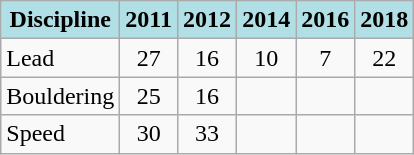<table class="wikitable" style="text-align: center">
<tr>
<th style="background: #b0e0e6">Discipline</th>
<th style="background: #b0e0e6">2011</th>
<th style="background: #b0e0e6">2012</th>
<th style="background: #b0e0e6">2014</th>
<th style="background: #b0e0e6">2016</th>
<th style="background: #b0e0e6">2018</th>
</tr>
<tr>
<td align="left">Lead</td>
<td>27</td>
<td>16</td>
<td>10</td>
<td>7</td>
<td>22</td>
</tr>
<tr>
<td align="left">Bouldering</td>
<td>25</td>
<td>16</td>
<td></td>
<td></td>
<td></td>
</tr>
<tr>
<td align="left">Speed</td>
<td>30</td>
<td>33</td>
<td></td>
<td></td>
<td></td>
</tr>
</table>
